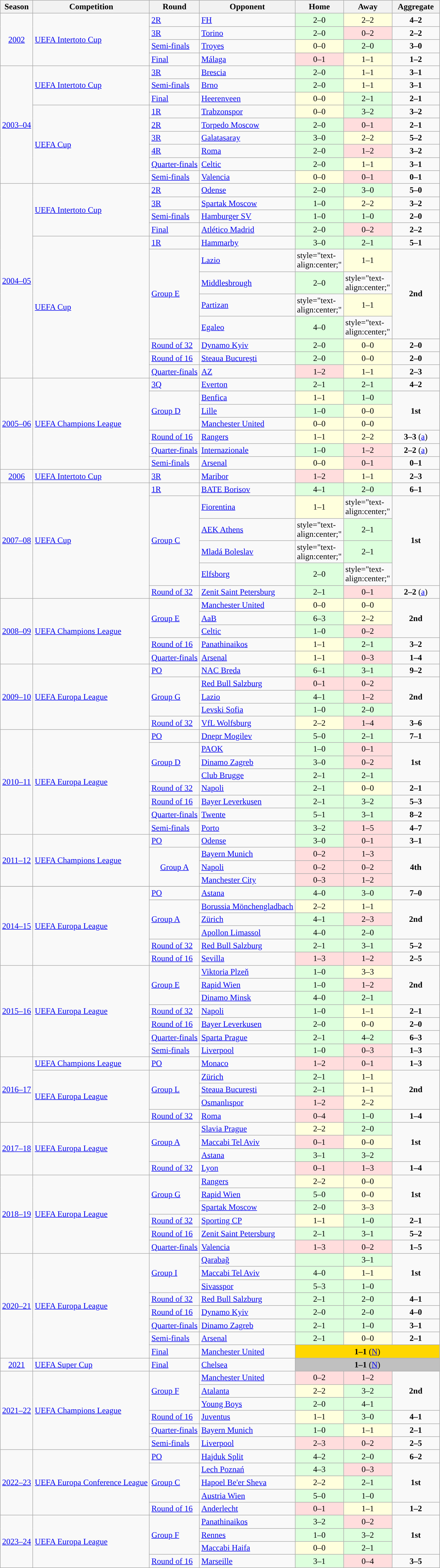<table class="wikitable">
<tr>
<th>Season</th>
<th>Competition</th>
<th>Round</th>
<th>Opponent</th>
<th width="65">Home</th>
<th width="65">Away</th>
<th width="85">Aggregate</th>
</tr>
<tr>
<td rowspan="4" style="text-align:center;"><a href='#'>2002</a></td>
<td rowspan="4"><a href='#'>UEFA Intertoto Cup</a></td>
<td><a href='#'>2R</a></td>
<td> <a href='#'>FH</a></td>
<td style="text-align:center; background:#dfd;">2–0</td>
<td style="text-align:center; background:#ffd;">2–2</td>
<td style="text-align:center;"><strong>4–2</strong></td>
</tr>
<tr>
<td><a href='#'>3R</a></td>
<td> <a href='#'>Torino</a></td>
<td style="text-align:center; background:#dfd;">2–0 </td>
<td style="text-align:center; background:#fdd;">0–2</td>
<td style="text-align:center;"><strong>2–2</strong> </td>
</tr>
<tr>
<td><a href='#'>Semi-finals</a></td>
<td> <a href='#'>Troyes</a></td>
<td style="text-align:center; background:#ffd;">0–0</td>
<td style="text-align:center; background:#dfd;">2–0</td>
<td style="text-align:center;"><strong>3–0</strong></td>
</tr>
<tr>
<td><a href='#'>Final</a></td>
<td> <a href='#'>Málaga</a></td>
<td style="text-align:center; background:#fdd;">0–1</td>
<td style="text-align:center; background:#ffd;">1–1</td>
<td style="text-align:center;"><strong>1–2</strong></td>
</tr>
<tr>
<td rowspan="9" style="text-align:center;"><a href='#'>2003–04</a></td>
<td rowspan="3"><a href='#'>UEFA Intertoto Cup</a></td>
<td><a href='#'>3R</a></td>
<td> <a href='#'>Brescia</a></td>
<td style="text-align:center; background:#dfd;">2–0</td>
<td style="text-align:center; background:#ffd;">1–1</td>
<td style="text-align:center;"><strong>3–1</strong></td>
</tr>
<tr>
<td><a href='#'>Semi-finals</a></td>
<td> <a href='#'>Brno</a></td>
<td style="text-align:center; background:#dfd;">2–0</td>
<td style="text-align:center; background:#ffd;">1–1</td>
<td style="text-align:center;"><strong>3–1</strong></td>
</tr>
<tr>
<td><a href='#'>Final</a></td>
<td> <a href='#'>Heerenveen</a></td>
<td style="text-align:center; background:#ffd;">0–0</td>
<td style="text-align:center; background:#dfd;">2–1</td>
<td style="text-align:center;"><strong>2–1</strong></td>
</tr>
<tr>
<td rowspan="6"><a href='#'>UEFA Cup</a></td>
<td><a href='#'>1R</a></td>
<td> <a href='#'>Trabzonspor</a></td>
<td style="text-align:center; background:#ffd;">0–0</td>
<td style="text-align:center; background:#dfd;">3–2</td>
<td style="text-align:center;"><strong>3–2</strong></td>
</tr>
<tr>
<td><a href='#'>2R</a></td>
<td> <a href='#'>Torpedo Moscow</a></td>
<td style="text-align:center; background:#dfd;">2–0</td>
<td style="text-align:center; background:#fdd;">0–1</td>
<td style="text-align:center;"><strong>2–1</strong></td>
</tr>
<tr>
<td><a href='#'>3R</a></td>
<td> <a href='#'>Galatasaray</a></td>
<td style="text-align:center; background:#dfd;">3–0</td>
<td style="text-align:center; background:#ffd;">2–2</td>
<td style="text-align:center;"><strong>5–2</strong></td>
</tr>
<tr>
<td><a href='#'>4R</a></td>
<td> <a href='#'>Roma</a></td>
<td style="text-align:center; background:#dfd;">2–0</td>
<td style="text-align:center; background:#fdd;">1–2</td>
<td style="text-align:center;"><strong>3–2</strong></td>
</tr>
<tr>
<td><a href='#'>Quarter-finals</a></td>
<td> <a href='#'>Celtic</a></td>
<td style="text-align:center; background:#dfd;">2–0</td>
<td style="text-align:center; background:#ffd;">1–1</td>
<td style="text-align:center;"><strong>3–1</strong></td>
</tr>
<tr>
<td><a href='#'>Semi-finals</a></td>
<td> <a href='#'>Valencia</a></td>
<td style="text-align:center; background:#ffd;">0–0</td>
<td style="text-align:center; background:#fdd;">0–1</td>
<td style="text-align:center;"><strong>0–1</strong></td>
</tr>
<tr>
<td rowspan="12" style="text-align:center;"><a href='#'>2004–05</a></td>
<td rowspan="4"><a href='#'>UEFA Intertoto Cup</a></td>
<td><a href='#'>2R</a></td>
<td> <a href='#'>Odense</a></td>
<td style="text-align:center; background:#dfd;">2–0</td>
<td style="text-align:center; background:#dfd;">3–0</td>
<td style="text-align:center;"><strong>5–0</strong></td>
</tr>
<tr>
<td><a href='#'>3R</a></td>
<td> <a href='#'>Spartak Moscow</a></td>
<td style="text-align:center; background:#dfd;">1–0</td>
<td style="text-align:center; background:#ffd;">2–2</td>
<td style="text-align:center;"><strong>3–2</strong></td>
</tr>
<tr>
<td><a href='#'>Semi-finals</a></td>
<td> <a href='#'>Hamburger SV</a></td>
<td style="text-align:center; background:#dfd;">1–0</td>
<td style="text-align:center; background:#dfd;">1–0</td>
<td style="text-align:center;"><strong>2–0</strong></td>
</tr>
<tr>
<td><a href='#'>Final</a></td>
<td> <a href='#'>Atlético Madrid</a></td>
<td style="text-align:center; background:#dfd;">2–0</td>
<td style="text-align:center; background:#fdd;">0–2 </td>
<td style="text-align:center;"><strong>2–2</strong> </td>
</tr>
<tr>
<td rowspan="8"><a href='#'>UEFA Cup</a></td>
<td><a href='#'>1R</a></td>
<td> <a href='#'>Hammarby</a></td>
<td style="text-align:center; background:#dfd;">3–0</td>
<td style="text-align:center; background:#dfd;">2–1</td>
<td style="text-align:center;"><strong>5–1</strong></td>
</tr>
<tr>
<td rowspan="4"><a href='#'>Group E</a></td>
<td> <a href='#'>Lazio</a></td>
<td>style="text-align:center;" </td>
<td style="text-align:center; background:#ffd;">1–1</td>
<td rowspan=4 style="text-align:center;"><strong>2nd</strong></td>
</tr>
<tr>
<td> <a href='#'>Middlesbrough</a></td>
<td style="text-align:center; background:#dfd;">2–0</td>
<td>style="text-align:center;" </td>
</tr>
<tr>
<td> <a href='#'>Partizan</a></td>
<td>style="text-align:center;" </td>
<td style="text-align:center; background:#ffd;">1–1</td>
</tr>
<tr>
<td> <a href='#'>Egaleo</a></td>
<td style="text-align:center; background:#dfd;">4–0</td>
<td>style="text-align:center;" </td>
</tr>
<tr>
<td><a href='#'>Round of 32</a></td>
<td> <a href='#'>Dynamo Kyiv</a></td>
<td style="text-align:center; background:#dfd;">2–0</td>
<td style="text-align:center; background:#ffd;">0–0</td>
<td style="text-align:center;"><strong>2–0</strong></td>
</tr>
<tr>
<td><a href='#'>Round of 16</a></td>
<td> <a href='#'>Steaua București</a></td>
<td style="text-align:center; background:#dfd;">2–0</td>
<td style="text-align:center; background:#ffd;">0–0</td>
<td style="text-align:center;"><strong>2–0</strong></td>
</tr>
<tr>
<td><a href='#'>Quarter-finals</a></td>
<td> <a href='#'>AZ</a></td>
<td style="text-align:center; background:#fdd;">1–2</td>
<td style="text-align:center; background:#ffd;">1–1</td>
<td style="text-align:center;"><strong>2–3</strong></td>
</tr>
<tr>
<td rowspan="7" style="text-align:center;"><a href='#'>2005–06</a></td>
<td rowspan="7"><a href='#'>UEFA Champions League</a></td>
<td><a href='#'>3Q</a></td>
<td> <a href='#'>Everton</a></td>
<td style="text-align:center; background:#dfd;">2–1</td>
<td style="text-align:center; background:#dfd;">2–1</td>
<td style="text-align:center;"><strong>4–2</strong></td>
</tr>
<tr>
<td rowspan="3"><a href='#'>Group D</a></td>
<td> <a href='#'>Benfica</a></td>
<td style="text-align:center; background:#ffd;">1–1</td>
<td style="text-align:center; background:#dfd;">1–0</td>
<td rowspan=3 style="text-align:center;"><strong>1st</strong></td>
</tr>
<tr>
<td> <a href='#'>Lille</a></td>
<td style="text-align:center; background:#dfd;">1–0</td>
<td style="text-align:center; background:#ffd;">0–0</td>
</tr>
<tr>
<td> <a href='#'>Manchester United</a></td>
<td style="text-align:center; background:#ffd;">0–0</td>
<td style="text-align:center; background:#ffd;">0–0</td>
</tr>
<tr>
<td><a href='#'>Round of 16</a></td>
<td> <a href='#'>Rangers</a></td>
<td style="text-align:center; background:#ffd;">1–1</td>
<td style="text-align:center; background:#ffd;">2–2</td>
<td style="text-align:center;"><strong>3–3</strong> (<a href='#'>a</a>)</td>
</tr>
<tr>
<td><a href='#'>Quarter-finals</a></td>
<td> <a href='#'>Internazionale</a></td>
<td style="text-align:center; background:#dfd;">1–0</td>
<td style="text-align:center; background:#fdd;">1–2</td>
<td style="text-align:center;"><strong>2–2</strong> (<a href='#'>a</a>)</td>
</tr>
<tr>
<td><a href='#'>Semi-finals</a></td>
<td> <a href='#'>Arsenal</a></td>
<td style="text-align:center; background:#ffd;">0–0</td>
<td style="text-align:center; background:#fdd;">0–1</td>
<td style="text-align:center;"><strong>0–1</strong></td>
</tr>
<tr>
<td style="text-align:center;"><a href='#'>2006</a></td>
<td><a href='#'>UEFA Intertoto Cup</a></td>
<td><a href='#'>3R</a></td>
<td> <a href='#'>Maribor</a></td>
<td style="text-align:center; background:#fdd;">1–2</td>
<td style="text-align:center; background:#ffd;">1–1</td>
<td style="text-align:center;"><strong>2–3</strong></td>
</tr>
<tr>
<td rowspan="6" style="text-align:center;"><a href='#'>2007–08</a></td>
<td rowspan="6"><a href='#'>UEFA Cup</a></td>
<td><a href='#'>1R</a></td>
<td> <a href='#'>BATE Borisov</a></td>
<td style="text-align:center; background:#dfd;">4–1</td>
<td style="text-align:center; background:#dfd;">2–0</td>
<td style="text-align:center;"><strong>6–1</strong></td>
</tr>
<tr>
<td rowspan="4"><a href='#'>Group C</a></td>
<td> <a href='#'>Fiorentina</a></td>
<td style="text-align:center; background:#ffd;">1–1</td>
<td>style="text-align:center;" </td>
<td rowspan=4 style="text-align:center;"><strong>1st</strong></td>
</tr>
<tr>
<td> <a href='#'>AEK Athens</a></td>
<td>style="text-align:center;" </td>
<td style="text-align:center; background:#dfd;">2–1</td>
</tr>
<tr>
<td> <a href='#'>Mladá Boleslav</a></td>
<td>style="text-align:center;" </td>
<td style="text-align:center; background:#dfd;">2–1</td>
</tr>
<tr>
<td> <a href='#'>Elfsborg</a></td>
<td style="text-align:center; background:#dfd;">2–0</td>
<td>style="text-align:center;" </td>
</tr>
<tr>
<td><a href='#'>Round of 32</a></td>
<td> <a href='#'>Zenit Saint Petersburg</a></td>
<td style="text-align:center; background:#dfd;">2–1</td>
<td style="text-align:center; background:#fdd;">0–1</td>
<td style="text-align:center;"><strong>2–2</strong> (<a href='#'>a</a>)</td>
</tr>
<tr>
<td rowspan="5" style="text-align:center;"><a href='#'>2008–09</a></td>
<td rowspan="5"><a href='#'>UEFA Champions League</a></td>
<td rowspan="3"><a href='#'>Group E</a></td>
<td> <a href='#'>Manchester United</a></td>
<td style="text-align:center; background:#ffd;">0–0</td>
<td style="text-align:center; background:#ffd;">0–0</td>
<td rowspan=3 style="text-align:center;"><strong>2nd</strong></td>
</tr>
<tr>
<td> <a href='#'>AaB</a></td>
<td style="text-align:center; background:#dfd;">6–3</td>
<td style="text-align:center; background:#ffd;">2–2</td>
</tr>
<tr>
<td> <a href='#'>Celtic</a></td>
<td style="text-align:center; background:#dfd;">1–0</td>
<td style="text-align:center; background:#fdd;">0–2</td>
</tr>
<tr>
<td><a href='#'>Round of 16</a></td>
<td> <a href='#'>Panathinaikos</a></td>
<td style="text-align:center; background:#ffd;">1–1</td>
<td style="text-align:center; background:#dfd;">2–1</td>
<td style="text-align:center;"><strong>3–2</strong></td>
</tr>
<tr>
<td><a href='#'>Quarter-finals</a></td>
<td> <a href='#'>Arsenal</a></td>
<td style="text-align:center; background:#ffd;">1–1</td>
<td style="text-align:center; background:#fdd;">0–3</td>
<td style="text-align:center;"><strong>1–4</strong></td>
</tr>
<tr>
<td rowspan="5" style="text-align:center;"><a href='#'>2009–10</a></td>
<td rowspan="5"><a href='#'>UEFA Europa League</a></td>
<td><a href='#'>PO</a></td>
<td> <a href='#'>NAC Breda</a></td>
<td style="text-align:center; background:#dfd;">6–1</td>
<td style="text-align:center; background:#dfd;">3–1</td>
<td style="text-align:center;"><strong>9–2</strong></td>
</tr>
<tr>
<td rowspan="3"><a href='#'>Group G</a></td>
<td> <a href='#'>Red Bull Salzburg</a></td>
<td style="text-align:center; background:#fdd;">0–1</td>
<td style="text-align:center; background:#fdd;">0–2</td>
<td rowspan=3 style="text-align:center;"><strong>2nd</strong></td>
</tr>
<tr>
<td> <a href='#'>Lazio</a></td>
<td style="text-align:center; background:#dfd;">4–1</td>
<td style="text-align:center; background:#fdd;">1–2</td>
</tr>
<tr>
<td> <a href='#'>Levski Sofia</a></td>
<td style="text-align:center; background:#dfd;">1–0</td>
<td style="text-align:center; background:#dfd;">2–0</td>
</tr>
<tr>
<td><a href='#'>Round of 32</a></td>
<td> <a href='#'>VfL Wolfsburg</a></td>
<td style="text-align:center; background:#ffd;">2–2</td>
<td style="text-align:center; background:#fdd;">1–4</td>
<td style="text-align:center;"><strong>3–6</strong></td>
</tr>
<tr>
<td rowspan="8" style="text-align:center;"><a href='#'>2010–11</a></td>
<td rowspan="8"><a href='#'>UEFA Europa League</a></td>
<td><a href='#'>PO</a></td>
<td> <a href='#'>Dnepr Mogilev</a></td>
<td style="text-align:center; background:#dfd;">5–0</td>
<td style="text-align:center; background:#dfd;">2–1</td>
<td style="text-align:center;"><strong>7–1</strong></td>
</tr>
<tr>
<td rowspan="3"><a href='#'>Group D</a></td>
<td> <a href='#'>PAOK</a></td>
<td style="text-align:center; background:#dfd;">1–0</td>
<td style="text-align:center; background:#fdd;">0–1</td>
<td rowspan=3 style="text-align:center;"><strong>1st</strong></td>
</tr>
<tr>
<td> <a href='#'>Dinamo Zagreb</a></td>
<td style="text-align:center; background:#dfd;">3–0</td>
<td style="text-align:center; background:#fdd;">0–2</td>
</tr>
<tr>
<td> <a href='#'>Club Brugge</a></td>
<td style="text-align:center; background:#dfd;">2–1</td>
<td style="text-align:center; background:#dfd;">2–1</td>
</tr>
<tr>
<td><a href='#'>Round of 32</a></td>
<td> <a href='#'>Napoli</a></td>
<td style="text-align:center; background:#dfd;">2–1</td>
<td style="text-align:center; background:#ffd;">0–0</td>
<td style="text-align:center;"><strong>2–1</strong></td>
</tr>
<tr>
<td><a href='#'>Round of 16</a></td>
<td> <a href='#'>Bayer Leverkusen</a></td>
<td style="text-align:center; background:#dfd;">2–1</td>
<td style="text-align:center; background:#dfd;">3–2</td>
<td style="text-align:center;"><strong>5–3</strong></td>
</tr>
<tr>
<td><a href='#'>Quarter-finals</a></td>
<td> <a href='#'>Twente</a></td>
<td style="text-align:center; background:#dfd;">5–1</td>
<td style="text-align:center; background:#dfd;">3–1</td>
<td style="text-align:center;"><strong>8–2</strong></td>
</tr>
<tr>
<td><a href='#'>Semi-finals</a></td>
<td> <a href='#'>Porto</a></td>
<td style="text-align:center; background:#dfd;">3–2</td>
<td style="text-align:center; background:#fdd;">1–5</td>
<td style="text-align:center;"><strong>4–7</strong></td>
</tr>
<tr>
<td rowspan="4" style="text-align:center;"><a href='#'>2011–12</a></td>
<td rowspan="4"><a href='#'>UEFA Champions League</a></td>
<td><a href='#'>PO</a></td>
<td> <a href='#'>Odense</a></td>
<td style="text-align:center; background:#dfd;">3–0</td>
<td style="text-align:center; background:#fdd;">0–1</td>
<td style="text-align:center;"><strong>3–1</strong></td>
</tr>
<tr>
<td rowspan="3" style="text-align:center;"><a href='#'>Group A</a></td>
<td> <a href='#'>Bayern Munich</a></td>
<td style="text-align:center; background:#fdd;">0–2</td>
<td style="text-align:center; background:#fdd;">1–3</td>
<td rowspan=3 style="text-align:center;"><strong>4th</strong></td>
</tr>
<tr>
<td> <a href='#'>Napoli</a></td>
<td style="text-align:center; background:#fdd;">0–2</td>
<td style="text-align:center; background:#fdd;">0–2</td>
</tr>
<tr>
<td> <a href='#'>Manchester City</a></td>
<td style="text-align:center; background:#fdd;">0–3</td>
<td style="text-align:center; background:#fdd;">1–2</td>
</tr>
<tr>
</tr>
<tr>
<td rowspan="6" style="text-align:center;"><a href='#'>2014–15</a></td>
<td rowspan="6"><a href='#'>UEFA Europa League</a></td>
<td><a href='#'>PO</a></td>
<td> <a href='#'>Astana</a></td>
<td style="text-align:center; background:#dfd;">4–0</td>
<td style="text-align:center; background:#dfd;">3–0</td>
<td style="text-align:center;"><strong>7–0</strong></td>
</tr>
<tr>
<td rowspan="3"><a href='#'>Group A</a></td>
<td> <a href='#'>Borussia Mönchengladbach</a></td>
<td style="text-align:center; background:#ffd;">2–2</td>
<td style="text-align:center; background:#ffd;">1–1</td>
<td rowspan=3 style="text-align:center;"><strong>2nd</strong></td>
</tr>
<tr>
<td> <a href='#'>Zürich</a></td>
<td style="text-align:center; background:#dfd;">4–1</td>
<td style="text-align:center; background:#fdd;">2–3</td>
</tr>
<tr>
<td> <a href='#'>Apollon Limassol</a></td>
<td style="text-align:center; background:#dfd;">4–0</td>
<td style="text-align:center; background:#dfd;">2–0</td>
</tr>
<tr>
<td><a href='#'>Round of 32</a></td>
<td> <a href='#'>Red Bull Salzburg</a></td>
<td style="text-align:center; background:#dfd;">2–1</td>
<td style="text-align:center; background:#dfd;">3–1</td>
<td style="text-align:center;"><strong>5–2</strong></td>
</tr>
<tr>
<td><a href='#'>Round of 16</a></td>
<td> <a href='#'>Sevilla</a></td>
<td style="text-align:center; background:#fdd;">1–3</td>
<td style="text-align:center; background:#fdd;">1–2</td>
<td style="text-align:center;"><strong>2–5</strong></td>
</tr>
<tr>
<td rowspan="7" style="text-align:center;"><a href='#'>2015–16</a></td>
<td rowspan="7"><a href='#'>UEFA Europa League</a></td>
<td rowspan="3"><a href='#'>Group E</a></td>
<td> <a href='#'>Viktoria Plzeň</a></td>
<td style="text-align:center; background:#dfd;">1–0</td>
<td style="text-align:center; background:#ffd;">3–3</td>
<td rowspan=3 style="text-align:center;"><strong>2nd</strong></td>
</tr>
<tr>
<td> <a href='#'>Rapid Wien</a></td>
<td style="text-align:center; background:#dfd;">1–0</td>
<td style="text-align:center; background:#fdd;">1–2</td>
</tr>
<tr>
<td> <a href='#'>Dinamo Minsk</a></td>
<td style="text-align:center; background:#dfd;">4–0</td>
<td style="text-align:center; background:#dfd;">2–1</td>
</tr>
<tr>
<td><a href='#'>Round of 32</a></td>
<td> <a href='#'>Napoli</a></td>
<td style="text-align:center; background:#dfd;">1–0</td>
<td style="text-align:center; background:#ffd;">1–1</td>
<td style="text-align:center;"><strong>2–1</strong></td>
</tr>
<tr>
<td><a href='#'>Round of 16</a></td>
<td> <a href='#'>Bayer Leverkusen</a></td>
<td style="text-align:center; background:#dfd;">2–0</td>
<td style="text-align:center; background:#ffd;">0–0</td>
<td style="text-align:center;"><strong>2–0</strong></td>
</tr>
<tr>
<td><a href='#'>Quarter-finals</a></td>
<td> <a href='#'>Sparta Prague</a></td>
<td style="text-align:center; background:#dfd;">2–1</td>
<td style="text-align:center; background:#dfd;">4–2</td>
<td style="text-align:center;"><strong>6–3</strong></td>
</tr>
<tr>
<td><a href='#'>Semi-finals</a></td>
<td> <a href='#'>Liverpool</a></td>
<td style="text-align:center; background:#dfd;">1–0</td>
<td style="text-align:center; background:#fdd;">0–3</td>
<td style="text-align:center;"><strong>1–3</strong></td>
</tr>
<tr>
<td rowspan="5" style="text-align:center;"><a href='#'>2016–17</a></td>
<td><a href='#'>UEFA Champions League</a></td>
<td><a href='#'>PO</a></td>
<td> <a href='#'>Monaco</a></td>
<td style="text-align:center; background:#fdd;">1–2</td>
<td style="text-align:center; background:#fdd;">0–1</td>
<td style="text-align:center;"><strong>1–3</strong></td>
</tr>
<tr>
<td rowspan="4"><a href='#'>UEFA Europa League</a></td>
<td rowspan="3"><a href='#'>Group L</a></td>
<td> <a href='#'>Zürich</a></td>
<td style="text-align:center; background:#dfd;">2–1</td>
<td style="text-align:center; background:#ffd;">1–1</td>
<td rowspan=3 style="text-align:center;"><strong>2nd</strong></td>
</tr>
<tr>
<td> <a href='#'>Steaua București</a></td>
<td style="text-align:center; background:#dfd;">2–1</td>
<td style="text-align:center; background:#ffd;">1–1</td>
</tr>
<tr>
<td> <a href='#'>Osmanlıspor</a></td>
<td style="text-align:center; background:#fdd;">1–2</td>
<td style="text-align:center; background:#ffd;">2–2</td>
</tr>
<tr>
<td><a href='#'>Round of 32</a></td>
<td> <a href='#'>Roma</a></td>
<td style="text-align:center; background:#fdd;">0–4</td>
<td style="text-align:center; background:#dfd;">1–0</td>
<td style="text-align:center;"><strong>1–4</strong></td>
</tr>
<tr>
<td rowspan="4" style="text-align:center;"><a href='#'>2017–18</a></td>
<td rowspan="4"><a href='#'>UEFA Europa League</a></td>
<td rowspan="3"><a href='#'>Group A</a></td>
<td> <a href='#'>Slavia Prague</a></td>
<td style="text-align:center; background:#ffd;">2–2</td>
<td style="text-align:center; background:#dfd;">2–0</td>
<td rowspan=3 style="text-align:center;"><strong>1st</strong></td>
</tr>
<tr>
<td> <a href='#'>Maccabi Tel Aviv</a></td>
<td style="text-align:center; background:#fdd;">0–1</td>
<td style="text-align:center; background:#ffd;">0–0</td>
</tr>
<tr>
<td> <a href='#'>Astana</a></td>
<td style="text-align:center; background:#dfd;">3–1</td>
<td style="text-align:center; background:#dfd;">3–2</td>
</tr>
<tr>
<td><a href='#'>Round of 32</a></td>
<td> <a href='#'>Lyon</a></td>
<td style="text-align:center; background:#fdd;">0–1</td>
<td style="text-align:center; background:#fdd;">1–3</td>
<td style="text-align:center;"><strong>1–4</strong></td>
</tr>
<tr>
<td rowspan="6" style="text-align:center;"><a href='#'>2018–19</a></td>
<td rowspan="6"><a href='#'>UEFA Europa League</a></td>
<td rowspan="3"><a href='#'>Group G</a></td>
<td> <a href='#'>Rangers</a></td>
<td style="text-align:center; background:#ffd;">2–2</td>
<td style="text-align:center; background:#ffd;">0–0</td>
<td rowspan=3 style="text-align:center;"><strong>1st</strong></td>
</tr>
<tr>
<td> <a href='#'>Rapid Wien</a></td>
<td style="text-align:center; background:#dfd;">5–0</td>
<td style="text-align:center; background:#ffd;">0–0</td>
</tr>
<tr>
<td> <a href='#'>Spartak Moscow</a></td>
<td style="text-align:center; background:#dfd;">2–0</td>
<td style="text-align:center; background:#ffd;">3–3</td>
</tr>
<tr>
<td><a href='#'>Round of 32</a></td>
<td> <a href='#'>Sporting CP</a></td>
<td style="text-align:center; background:#ffd;">1–1</td>
<td style="text-align:center; background:#dfd;">1–0</td>
<td style="text-align:center;"><strong>2–1</strong></td>
</tr>
<tr>
<td><a href='#'>Round of 16</a></td>
<td> <a href='#'>Zenit Saint Petersburg</a></td>
<td style="text-align:center; background:#dfd;">2–1</td>
<td style="text-align:center; background:#dfd;">3–1</td>
<td style="text-align:center;"><strong>5–2</strong></td>
</tr>
<tr>
<td><a href='#'>Quarter-finals</a></td>
<td> <a href='#'>Valencia</a></td>
<td style="text-align:center; background:#fdd;">1–3</td>
<td style="text-align:center; background:#fdd;">0–2</td>
<td style="text-align:center;"><strong>1–5</strong></td>
</tr>
<tr>
<td rowspan="8" style="text-align:center;"><a href='#'>2020–21</a></td>
<td rowspan="8"><a href='#'>UEFA Europa League</a></td>
<td rowspan="3"><a href='#'>Group I</a></td>
<td> <a href='#'>Qarabağ</a></td>
<td style="text-align:center; background:#dfd;"></td>
<td style="text-align:center; background:#dfd;">3–1</td>
<td rowspan=3 style="text-align:center;"><strong>1st</strong></td>
</tr>
<tr>
<td> <a href='#'>Maccabi Tel Aviv</a></td>
<td style="text-align:center; background:#dfd;">4–0</td>
<td style="text-align:center; background:#ffd;">1–1</td>
</tr>
<tr>
<td> <a href='#'>Sivasspor</a></td>
<td style="text-align:center; background:#dfd;">5–3</td>
<td style="text-align:center; background:#dfd;">1–0</td>
</tr>
<tr>
<td><a href='#'>Round of 32</a></td>
<td> <a href='#'>Red Bull Salzburg</a></td>
<td style="text-align:center; background:#dfd;">2–1</td>
<td style="text-align:center; background:#dfd;">2–0</td>
<td style="text-align:center;"><strong>4–1</strong></td>
</tr>
<tr>
<td><a href='#'>Round of 16</a></td>
<td> <a href='#'>Dynamo Kyiv</a></td>
<td style="text-align:center; background:#dfd;">2–0</td>
<td style="text-align:center; background:#dfd;">2–0</td>
<td style="text-align:center;"><strong>4–0</strong></td>
</tr>
<tr>
<td><a href='#'>Quarter-finals</a></td>
<td> <a href='#'>Dinamo Zagreb</a></td>
<td style="text-align:center; background:#dfd;">2–1</td>
<td style="text-align:center; background:#dfd;">1–0</td>
<td style="text-align:center;"><strong>3–1</strong></td>
</tr>
<tr>
<td><a href='#'>Semi-finals</a></td>
<td> <a href='#'>Arsenal</a></td>
<td style="text-align:center; background:#dfd;">2–1</td>
<td style="text-align:center; background:#ffd;">0–0</td>
<td style="text-align:center;"><strong>2–1</strong></td>
</tr>
<tr>
<td><a href='#'>Final</a></td>
<td> <a href='#'>Manchester United</a></td>
<td colspan="3" ; bgcolor=gold style="text-align:center;"><strong>1–1</strong>   (<a href='#'>N</a>)</td>
</tr>
<tr>
<td style="text-align:center;"><a href='#'>2021</a></td>
<td><a href='#'>UEFA Super Cup</a></td>
<td><a href='#'>Final</a></td>
<td> <a href='#'>Chelsea</a></td>
<td colspan="3" ; bgcolor=silver style="text-align:center;"><strong>1–1</strong>   (<a href='#'>N</a>)</td>
</tr>
<tr>
<td rowspan="6" style="text-align:center;"><a href='#'>2021–22</a></td>
<td rowspan="6"><a href='#'>UEFA Champions League</a></td>
<td rowspan="3"><a href='#'>Group F</a></td>
<td> <a href='#'>Manchester United</a></td>
<td style="text-align:center; background:#fdd;">0–2</td>
<td style="text-align:center; background:#fdd;">1–2</td>
<td rowspan=3 style="text-align:center;"><strong>2nd</strong></td>
</tr>
<tr>
<td> <a href='#'>Atalanta</a></td>
<td style="text-align:center; background:#ffd;">2–2</td>
<td style="text-align:center; background:#dfd;">3–2</td>
</tr>
<tr>
<td> <a href='#'>Young Boys</a></td>
<td style="text-align:center; background:#dfd;">2–0</td>
<td style="text-align:center; background:#dfd;">4–1</td>
</tr>
<tr>
<td><a href='#'>Round of 16</a></td>
<td> <a href='#'>Juventus</a></td>
<td style="text-align:center; background:#ffd;">1–1</td>
<td style="text-align:center; background:#dfd;">3–0</td>
<td style="text-align:center;"><strong>4–1</strong></td>
</tr>
<tr>
<td><a href='#'>Quarter-finals</a></td>
<td> <a href='#'>Bayern Munich</a></td>
<td style="text-align:center; background:#dfd;">1–0</td>
<td style="text-align:center; background:#ffd;">1–1</td>
<td style="text-align:center;"><strong>2–1</strong></td>
</tr>
<tr>
<td><a href='#'>Semi-finals</a></td>
<td> <a href='#'>Liverpool</a></td>
<td style="text-align:center; background:#fdd;">2–3</td>
<td style="text-align:center; background:#fdd;">0–2</td>
<td style="text-align:center;"><strong>2–5</strong></td>
</tr>
<tr>
<td rowspan="5" style="text-align:center;"><a href='#'>2022–23</a></td>
<td rowspan="5"><a href='#'>UEFA Europa Conference League</a></td>
<td><a href='#'>PO</a></td>
<td> <a href='#'>Hajduk Split</a></td>
<td style="text-align:center; background:#dfd;">4–2</td>
<td style="text-align:center; background:#dfd;">2–0</td>
<td style="text-align:center;"><strong>6–2</strong></td>
</tr>
<tr>
<td rowspan="3"><a href='#'>Group C</a></td>
<td> <a href='#'>Lech Poznań</a></td>
<td style="text-align:center; background:#dfd;">4–3</td>
<td style="text-align:center; background:#fdd;">0–3</td>
<td rowspan=3 style="text-align:center;"><strong>1st</strong></td>
</tr>
<tr>
<td> <a href='#'>Hapoel Be'er Sheva</a></td>
<td style="text-align:center; background:#ffd;">2–2</td>
<td style="text-align:center; background:#dfd;">2–1</td>
</tr>
<tr>
<td> <a href='#'>Austria Wien</a></td>
<td style="text-align:center; background:#dfd;">5–0</td>
<td style="text-align:center; background:#dfd;">1–0</td>
</tr>
<tr>
<td><a href='#'>Round of 16</a></td>
<td> <a href='#'>Anderlecht</a></td>
<td style="text-align:center; background:#fdd;">0–1</td>
<td style="text-align:center; background:#ffd;">1–1</td>
<td style="text-align:center;"><strong>1–2</strong></td>
</tr>
<tr>
<td rowspan="4" style="text-align:center;"><a href='#'>2023–24</a></td>
<td rowspan="4"><a href='#'>UEFA Europa League</a></td>
<td rowspan="3"><a href='#'>Group F</a></td>
<td> <a href='#'>Panathinaikos</a></td>
<td style="text-align:center; background:#dfd;">3–2</td>
<td style="text-align:center; background:#fdd;">0–2</td>
<td rowspan=3 style="text-align:center;"><strong>1st</strong></td>
</tr>
<tr>
<td> <a href='#'>Rennes</a></td>
<td style="text-align:center; background:#dfd;">1–0</td>
<td style="text-align:center; background:#dfd;">3–2</td>
</tr>
<tr>
<td> <a href='#'>Maccabi Haifa</a></td>
<td style="text-align:center; background:#ffd;">0–0</td>
<td style="text-align:center; background:#dfd;">2–1</td>
</tr>
<tr>
<td><a href='#'>Round of 16</a></td>
<td> <a href='#'>Marseille</a></td>
<td style="text-align:center; background:#dfd;">3–1</td>
<td style="text-align:center; background:#fdd;">0–4</td>
<td style="text-align:center;"><strong>3–5</strong></td>
</tr>
</table>
